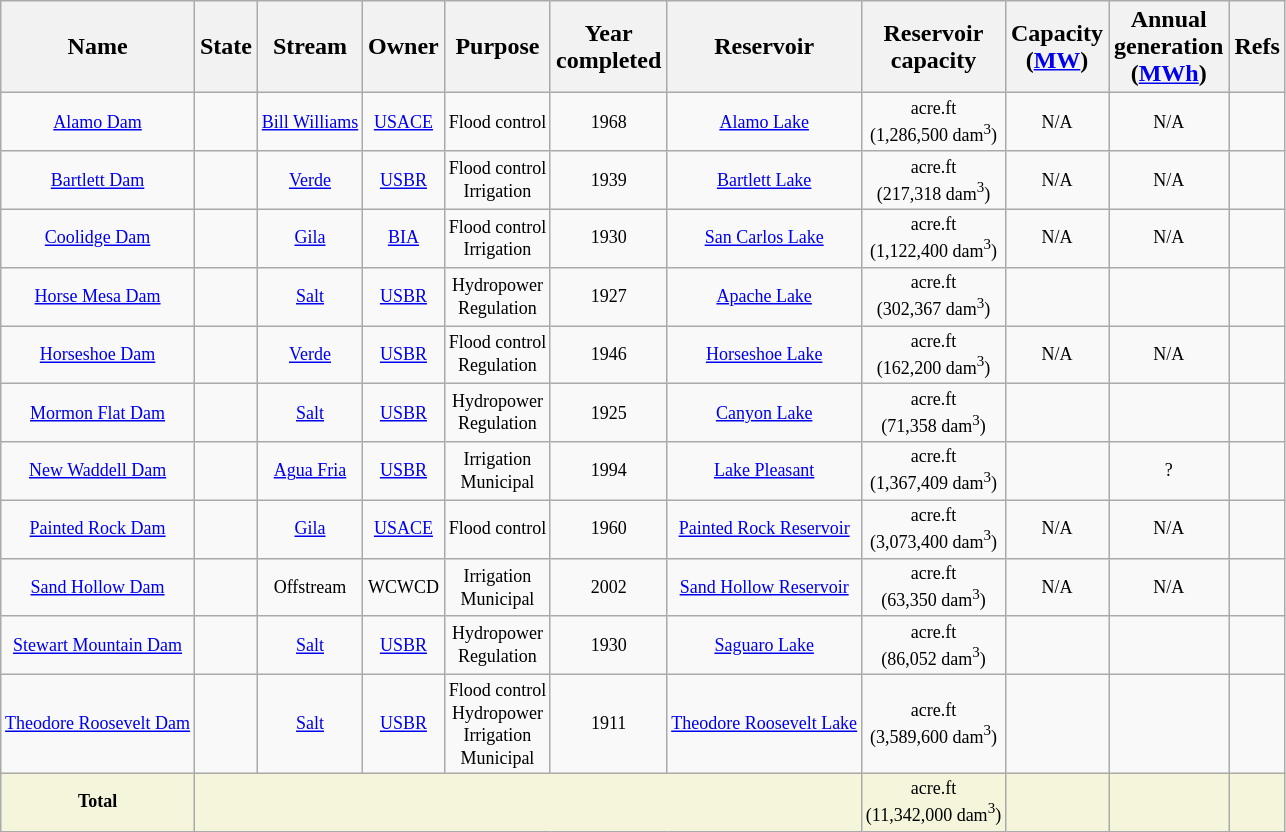<table class="wikitable sortable">
<tr>
<th>Name</th>
<th>State</th>
<th>Stream</th>
<th>Owner</th>
<th>Purpose</th>
<th>Year<br>completed</th>
<th>Reservoir</th>
<th>Reservoir<br>capacity</th>
<th>Capacity<br>(<a href='#'>MW</a>)</th>
<th>Annual<br>generation<br>(<a href='#'>MWh</a>)</th>
<th>Refs</th>
</tr>
<tr style="font-size:9pt; text-align:center;">
<td><a href='#'>Alamo Dam</a></td>
<td></td>
<td><a href='#'>Bill Williams</a></td>
<td><a href='#'>USACE</a></td>
<td>Flood control</td>
<td>1968</td>
<td><a href='#'>Alamo Lake</a></td>
<td> acre.ft<br>(1,286,500 dam<sup>3</sup>)</td>
<td>N/A</td>
<td>N/A</td>
<td></td>
</tr>
<tr style="font-size:9pt; text-align:center;">
<td><a href='#'>Bartlett Dam</a></td>
<td></td>
<td><a href='#'>Verde</a></td>
<td><a href='#'>USBR</a></td>
<td>Flood control<br>Irrigation</td>
<td>1939</td>
<td><a href='#'>Bartlett Lake</a></td>
<td> acre.ft<br>(217,318 dam<sup>3</sup>)</td>
<td>N/A</td>
<td>N/A</td>
<td></td>
</tr>
<tr style="font-size:9pt; text-align:center;">
<td><a href='#'>Coolidge Dam</a></td>
<td></td>
<td><a href='#'>Gila</a></td>
<td><a href='#'>BIA</a></td>
<td>Flood control<br>Irrigation</td>
<td>1930</td>
<td><a href='#'>San Carlos Lake</a></td>
<td> acre.ft<br>(1,122,400 dam<sup>3</sup>)</td>
<td>N/A</td>
<td>N/A</td>
<td></td>
</tr>
<tr style="font-size:9pt; text-align:center;">
<td><a href='#'>Horse Mesa Dam</a></td>
<td></td>
<td><a href='#'>Salt</a></td>
<td><a href='#'>USBR</a></td>
<td>Hydropower<br>Regulation</td>
<td>1927</td>
<td><a href='#'>Apache Lake</a></td>
<td> acre.ft<br>(302,367 dam<sup>3</sup>)</td>
<td></td>
<td></td>
<td></td>
</tr>
<tr style="font-size:9pt; text-align:center;">
<td><a href='#'>Horseshoe Dam</a></td>
<td></td>
<td><a href='#'>Verde</a></td>
<td><a href='#'>USBR</a></td>
<td>Flood control<br>Regulation</td>
<td>1946</td>
<td><a href='#'>Horseshoe Lake</a></td>
<td> acre.ft<br>(162,200 dam<sup>3</sup>)</td>
<td>N/A</td>
<td>N/A</td>
<td></td>
</tr>
<tr style="font-size:9pt; text-align:center;">
<td><a href='#'>Mormon Flat Dam</a></td>
<td></td>
<td><a href='#'>Salt</a></td>
<td><a href='#'>USBR</a></td>
<td>Hydropower<br>Regulation</td>
<td>1925</td>
<td><a href='#'>Canyon Lake</a></td>
<td> acre.ft<br>(71,358 dam<sup>3</sup>)</td>
<td></td>
<td></td>
<td></td>
</tr>
<tr style="font-size:9pt; text-align:center;">
<td><a href='#'>New Waddell Dam</a></td>
<td></td>
<td><a href='#'>Agua Fria</a></td>
<td><a href='#'>USBR</a></td>
<td>Irrigation<br>Municipal</td>
<td>1994</td>
<td><a href='#'>Lake Pleasant</a></td>
<td> acre.ft<br>(1,367,409 dam<sup>3</sup>)</td>
<td></td>
<td>?</td>
<td></td>
</tr>
<tr style="font-size:9pt; text-align:center;">
<td><a href='#'>Painted Rock Dam</a></td>
<td></td>
<td><a href='#'>Gila</a></td>
<td><a href='#'>USACE</a></td>
<td>Flood control</td>
<td>1960</td>
<td><a href='#'>Painted Rock Reservoir</a></td>
<td> acre.ft<br>(3,073,400 dam<sup>3</sup>)</td>
<td>N/A</td>
<td>N/A</td>
<td></td>
</tr>
<tr style="font-size:9pt; text-align:center;">
<td><a href='#'>Sand Hollow Dam</a></td>
<td></td>
<td>Offstream</td>
<td>WCWCD</td>
<td>Irrigation<br>Municipal</td>
<td>2002</td>
<td><a href='#'>Sand Hollow Reservoir</a></td>
<td> acre.ft<br>(63,350 dam<sup>3</sup>)</td>
<td>N/A</td>
<td>N/A</td>
<td></td>
</tr>
<tr style="font-size:9pt; text-align:center;">
<td><a href='#'>Stewart Mountain Dam</a></td>
<td></td>
<td><a href='#'>Salt</a></td>
<td><a href='#'>USBR</a></td>
<td>Hydropower<br>Regulation</td>
<td>1930</td>
<td><a href='#'>Saguaro Lake</a></td>
<td> acre.ft<br>(86,052 dam<sup>3</sup>)</td>
<td></td>
<td></td>
<td></td>
</tr>
<tr style="font-size:9pt; text-align:center;">
<td><a href='#'>Theodore Roosevelt Dam</a></td>
<td></td>
<td><a href='#'>Salt</a></td>
<td><a href='#'>USBR</a></td>
<td>Flood control<br>Hydropower<br>Irrigation<br>Municipal<br></td>
<td>1911</td>
<td><a href='#'>Theodore Roosevelt Lake</a></td>
<td> acre.ft<br>(3,589,600 dam<sup>3</sup>)</td>
<td></td>
<td></td>
<td></td>
</tr>
<tr style="font-size:9pt; text-align:center;">
<td bgcolor="#F5F5DC"><strong>Total</strong></td>
<td bgcolor="#F5F5DC" colspan="6"></td>
<td bgcolor="#F5F5DC"> acre.ft<br>(11,342,000 dam<sup>3</sup>)</td>
<td bgcolor="#F5F5DC"></td>
<td bgcolor="#F5F5DC"></td>
<td bgcolor="#F5F5DC"></td>
</tr>
</table>
